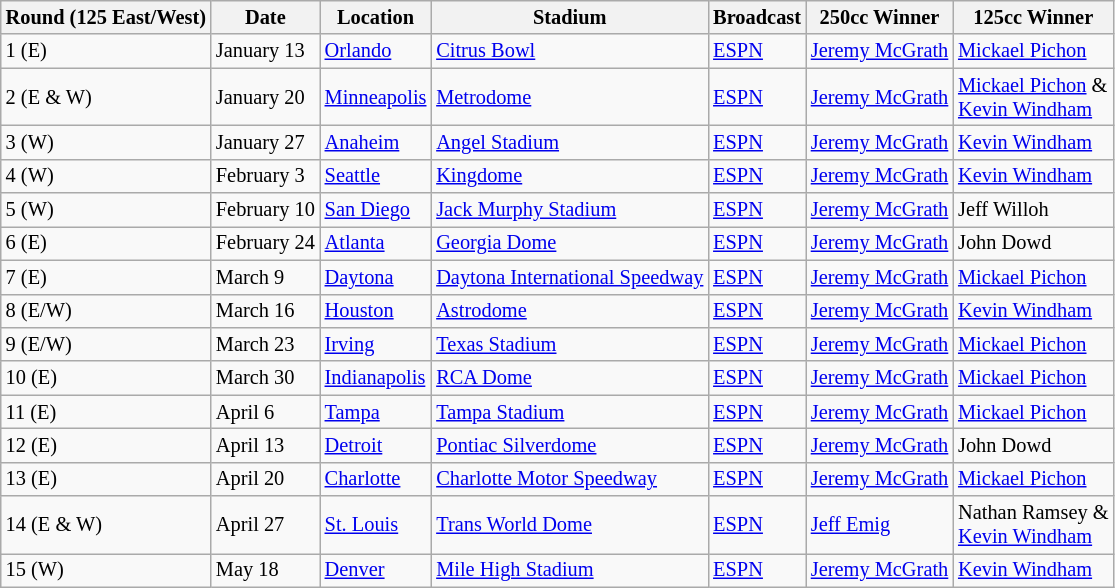<table class="wikitable" style="font-size: 85%;">
<tr>
<th>Round (125 East/West)</th>
<th>Date</th>
<th>Location</th>
<th>Stadium</th>
<th>Broadcast</th>
<th>250cc Winner</th>
<th>125cc Winner</th>
</tr>
<tr>
<td>1 (E)</td>
<td>January 13</td>
<td> <a href='#'>Orlando</a></td>
<td><a href='#'>Citrus Bowl</a></td>
<td><a href='#'>ESPN</a></td>
<td> <a href='#'>Jeremy McGrath</a></td>
<td> <a href='#'>Mickael Pichon</a></td>
</tr>
<tr>
<td>2 (E & W)</td>
<td>January 20</td>
<td> <a href='#'>Minneapolis</a></td>
<td><a href='#'>Metrodome</a></td>
<td><a href='#'>ESPN</a></td>
<td> <a href='#'>Jeremy McGrath</a></td>
<td> <a href='#'>Mickael Pichon</a> & <br>  <a href='#'>Kevin Windham</a></td>
</tr>
<tr>
<td>3 (W)</td>
<td>January 27</td>
<td> <a href='#'>Anaheim</a></td>
<td><a href='#'>Angel Stadium</a></td>
<td><a href='#'>ESPN</a></td>
<td> <a href='#'>Jeremy McGrath</a></td>
<td> <a href='#'>Kevin Windham</a></td>
</tr>
<tr>
<td>4 (W)</td>
<td>February 3</td>
<td> <a href='#'>Seattle</a></td>
<td><a href='#'>Kingdome</a></td>
<td><a href='#'>ESPN</a></td>
<td> <a href='#'>Jeremy McGrath</a></td>
<td> <a href='#'>Kevin Windham</a></td>
</tr>
<tr>
<td>5 (W)</td>
<td>February 10</td>
<td> <a href='#'>San Diego</a></td>
<td><a href='#'>Jack Murphy Stadium</a></td>
<td><a href='#'>ESPN</a></td>
<td> <a href='#'>Jeremy McGrath</a></td>
<td> Jeff Willoh</td>
</tr>
<tr>
<td>6 (E)</td>
<td>February 24</td>
<td> <a href='#'>Atlanta</a></td>
<td><a href='#'>Georgia Dome</a></td>
<td><a href='#'>ESPN</a></td>
<td> <a href='#'>Jeremy McGrath</a></td>
<td> John Dowd</td>
</tr>
<tr>
<td>7 (E)</td>
<td>March 9</td>
<td> <a href='#'>Daytona</a></td>
<td><a href='#'>Daytona International Speedway</a></td>
<td><a href='#'>ESPN</a></td>
<td> <a href='#'>Jeremy McGrath</a></td>
<td> <a href='#'>Mickael Pichon</a></td>
</tr>
<tr>
<td>8 (E/W)</td>
<td>March 16</td>
<td> <a href='#'>Houston</a></td>
<td><a href='#'>Astrodome</a></td>
<td><a href='#'>ESPN</a></td>
<td> <a href='#'>Jeremy McGrath</a></td>
<td> <a href='#'>Kevin Windham</a></td>
</tr>
<tr>
<td>9 (E/W)</td>
<td>March 23</td>
<td> <a href='#'>Irving</a></td>
<td><a href='#'>Texas Stadium</a></td>
<td><a href='#'>ESPN</a></td>
<td> <a href='#'>Jeremy McGrath</a></td>
<td> <a href='#'>Mickael Pichon</a></td>
</tr>
<tr>
<td>10 (E)</td>
<td>March 30</td>
<td> <a href='#'>Indianapolis</a></td>
<td><a href='#'>RCA Dome</a></td>
<td><a href='#'>ESPN</a></td>
<td> <a href='#'>Jeremy McGrath</a></td>
<td> <a href='#'>Mickael Pichon</a></td>
</tr>
<tr>
<td>11 (E)</td>
<td>April 6</td>
<td> <a href='#'>Tampa</a></td>
<td><a href='#'>Tampa Stadium</a></td>
<td><a href='#'>ESPN</a></td>
<td> <a href='#'>Jeremy McGrath</a></td>
<td> <a href='#'>Mickael Pichon</a></td>
</tr>
<tr>
<td>12 (E)</td>
<td>April 13</td>
<td> <a href='#'>Detroit</a></td>
<td><a href='#'>Pontiac Silverdome</a></td>
<td><a href='#'>ESPN</a></td>
<td> <a href='#'>Jeremy McGrath</a></td>
<td> John Dowd</td>
</tr>
<tr>
<td>13 (E)</td>
<td>April 20</td>
<td> <a href='#'>Charlotte</a></td>
<td><a href='#'>Charlotte Motor Speedway</a></td>
<td><a href='#'>ESPN</a></td>
<td> <a href='#'>Jeremy McGrath</a></td>
<td> <a href='#'>Mickael Pichon</a></td>
</tr>
<tr>
<td>14 (E & W)</td>
<td>April 27</td>
<td> <a href='#'>St. Louis</a></td>
<td><a href='#'>Trans World Dome</a></td>
<td><a href='#'>ESPN</a></td>
<td> <a href='#'>Jeff Emig</a></td>
<td> Nathan Ramsey & <br>  <a href='#'>Kevin Windham</a></td>
</tr>
<tr>
<td>15 (W)</td>
<td>May 18</td>
<td> <a href='#'>Denver</a></td>
<td><a href='#'>Mile High Stadium</a></td>
<td><a href='#'>ESPN</a></td>
<td> <a href='#'>Jeremy McGrath</a></td>
<td> <a href='#'>Kevin Windham</a></td>
</tr>
</table>
